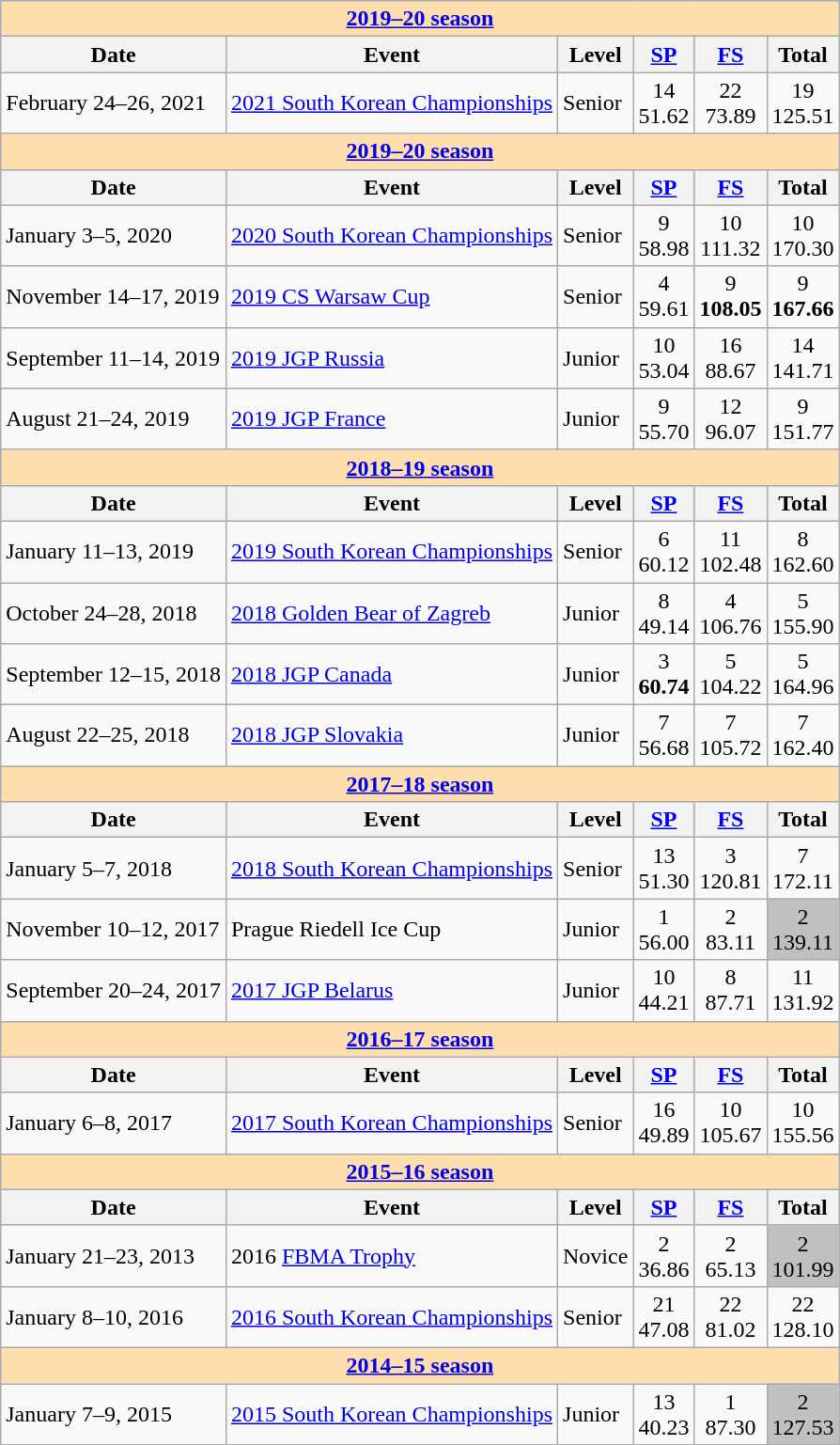<table class="wikitable">
<tr>
<td style="background-color: #ffdead; " colspan=6 align=center><strong><a href='#'>2019–20 season</a></strong></td>
</tr>
<tr>
<th>Date</th>
<th>Event</th>
<th>Level</th>
<th><a href='#'>SP</a></th>
<th><a href='#'>FS</a></th>
<th>Total</th>
</tr>
<tr>
<td>February 24–26, 2021</td>
<td><a href='#'>2021 South Korean Championships</a></td>
<td>Senior</td>
<td align=center>14 <br> 51.62</td>
<td align=center>22 <br> 73.89</td>
<td align=center>19 <br> 125.51</td>
</tr>
<tr>
<td style="background-color: #ffdead; " colspan=6 align=center><strong><a href='#'>2019–20 season</a></strong></td>
</tr>
<tr>
<th>Date</th>
<th>Event</th>
<th>Level</th>
<th><a href='#'>SP</a></th>
<th><a href='#'>FS</a></th>
<th>Total</th>
</tr>
<tr>
<td>January 3–5, 2020</td>
<td><a href='#'>2020 South Korean Championships</a></td>
<td>Senior</td>
<td align=center>9 <br> 58.98</td>
<td align=center>10 <br> 111.32</td>
<td align=center>10 <br> 170.30</td>
</tr>
<tr>
<td>November 14–17, 2019</td>
<td><a href='#'>2019 CS Warsaw Cup</a></td>
<td>Senior</td>
<td align=center>4 <br> 59.61</td>
<td align=center>9 <br> <strong>108.05</strong></td>
<td align=center>9 <br> <strong>167.66</strong></td>
</tr>
<tr>
<td>September 11–14, 2019</td>
<td><a href='#'>2019 JGP Russia</a></td>
<td>Junior</td>
<td align=center>10 <br> 53.04</td>
<td align=center>16 <br> 88.67</td>
<td align=center>14 <br> 141.71</td>
</tr>
<tr>
<td>August 21–24, 2019</td>
<td><a href='#'>2019 JGP France</a></td>
<td>Junior</td>
<td align=center>9 <br> 55.70</td>
<td align=center>12 <br> 96.07</td>
<td align=center>9 <br> 151.77</td>
</tr>
<tr>
<td style="background-color: #ffdead; " colspan=6 align=center><strong><a href='#'>2018–19 season</a></strong></td>
</tr>
<tr>
<th>Date</th>
<th>Event</th>
<th>Level</th>
<th><a href='#'>SP</a></th>
<th><a href='#'>FS</a></th>
<th>Total</th>
</tr>
<tr>
<td>January 11–13, 2019</td>
<td><a href='#'>2019 South Korean Championships</a></td>
<td>Senior</td>
<td align=center>6 <br> 60.12</td>
<td align=center>11 <br> 102.48</td>
<td align=center>8 <br> 162.60</td>
</tr>
<tr>
<td>October 24–28, 2018</td>
<td><a href='#'>2018 Golden Bear of Zagreb</a></td>
<td>Junior</td>
<td align=center>8 <br> 49.14</td>
<td align=center>4 <br> 106.76</td>
<td align=center>5 <br> 155.90</td>
</tr>
<tr>
<td>September 12–15, 2018</td>
<td><a href='#'>2018 JGP Canada</a></td>
<td>Junior</td>
<td align=center>3 <br> <strong>60.74</strong></td>
<td align=center>5 <br> 104.22</td>
<td align=center>5 <br> 164.96</td>
</tr>
<tr>
<td>August 22–25, 2018</td>
<td><a href='#'>2018 JGP Slovakia</a></td>
<td>Junior</td>
<td align=center>7 <br> 56.68</td>
<td align=center>7 <br> 105.72</td>
<td align=center>7 <br> 162.40</td>
</tr>
<tr>
<th style="background-color: #ffdead;" colspan=6 align=center><a href='#'>2017–18 season</a></th>
</tr>
<tr>
<th>Date</th>
<th>Event</th>
<th>Level</th>
<th><a href='#'>SP</a></th>
<th><a href='#'>FS</a></th>
<th>Total</th>
</tr>
<tr>
<td>January 5–7, 2018</td>
<td><a href='#'>2018 South Korean Championships</a></td>
<td>Senior</td>
<td align=center>13 <br> 51.30</td>
<td align=center>3 <br> 120.81</td>
<td align=center>7 <br> 172.11</td>
</tr>
<tr>
<td>November 10–12, 2017</td>
<td>Prague Riedell Ice Cup</td>
<td>Junior</td>
<td align=center>1 <br> 56.00</td>
<td align=center>2 <br> 83.11</td>
<td align=center bgcolor=silver>2 <br> 139.11</td>
</tr>
<tr>
<td>September 20–24, 2017</td>
<td><a href='#'>2017 JGP Belarus</a></td>
<td>Junior</td>
<td align=center>10 <br> 44.21</td>
<td align=center>8 <br> 87.71</td>
<td align=center>11 <br> 131.92</td>
</tr>
<tr>
<th style="background-color: #ffdead;" colspan=6 align=center><a href='#'>2016–17 season</a></th>
</tr>
<tr>
<th>Date</th>
<th>Event</th>
<th>Level</th>
<th><a href='#'>SP</a></th>
<th><a href='#'>FS</a></th>
<th>Total</th>
</tr>
<tr>
<td>January 6–8, 2017</td>
<td><a href='#'>2017 South Korean Championships</a></td>
<td>Senior</td>
<td align=center>16 <br> 49.89</td>
<td align=center>10 <br> 105.67</td>
<td align=center>10 <br> 155.56</td>
</tr>
<tr>
<th style="background-color: #ffdead;" colspan=6 align=center><a href='#'>2015–16 season</a></th>
</tr>
<tr>
<th>Date</th>
<th>Event</th>
<th>Level</th>
<th><a href='#'>SP</a></th>
<th><a href='#'>FS</a></th>
<th>Total</th>
</tr>
<tr>
<td>January 21–23, 2013</td>
<td>2016 <a href='#'>FBMA Trophy</a></td>
<td>Novice</td>
<td align=center>2 <br> 36.86</td>
<td align=center>2 <br>65.13</td>
<td align=center bgcolor=silver>2 <br> 101.99</td>
</tr>
<tr>
<td>January 8–10, 2016</td>
<td><a href='#'>2016 South Korean Championships</a></td>
<td>Senior</td>
<td align=center>21 <br> 47.08</td>
<td align=center>22 <br> 81.02</td>
<td align=center>22 <br> 128.10</td>
</tr>
<tr>
<th style="background-color: #ffdead;" colspan=6 align=center><a href='#'>2014–15 season</a></th>
</tr>
<tr>
<td>January 7–9, 2015</td>
<td><a href='#'>2015 South Korean Championships</a></td>
<td>Junior</td>
<td align=center>13 <br> 40.23</td>
<td align=center>1 <br> 87.30</td>
<td align=center bgcolor=silver>2 <br> 127.53</td>
</tr>
<tr>
</tr>
</table>
